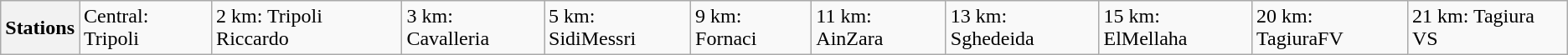<table class="wikitable">
<tr>
<th>Stations</th>
<td>Central: Tripoli</td>
<td>2 km: Tripoli Riccardo</td>
<td>3 km: Cavalleria</td>
<td>5 km: SidiMessri</td>
<td>9 km: Fornaci</td>
<td>11 km: AinZara</td>
<td>13 km: Sghedeida</td>
<td>15 km: ElMellaha</td>
<td>20 km: TagiuraFV</td>
<td>21 km: Tagiura VS</td>
</tr>
</table>
